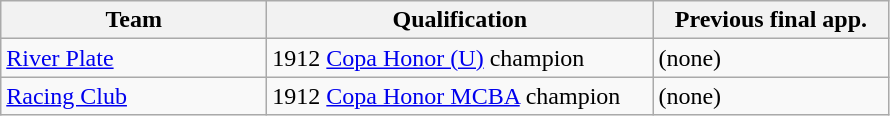<table class="wikitable">
<tr>
<th width=170px>Team</th>
<th width=250px>Qualification</th>
<th width=150px>Previous final app.</th>
</tr>
<tr>
<td> <a href='#'>River Plate</a></td>
<td>1912 <a href='#'>Copa Honor (U)</a> champion</td>
<td>(none)</td>
</tr>
<tr>
<td> <a href='#'>Racing Club</a></td>
<td>1912 <a href='#'>Copa Honor MCBA</a> champion</td>
<td>(none)</td>
</tr>
</table>
